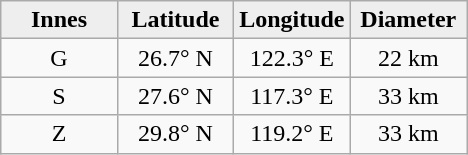<table class="wikitable">
<tr>
<th width="25%" style="background:#eeeeee;">Innes</th>
<th width="25%" style="background:#eeeeee;">Latitude</th>
<th width="25%" style="background:#eeeeee;">Longitude</th>
<th width="25%" style="background:#eeeeee;">Diameter</th>
</tr>
<tr>
<td align="center">G</td>
<td align="center">26.7° N</td>
<td align="center">122.3° E</td>
<td align="center">22 km</td>
</tr>
<tr>
<td align="center">S</td>
<td align="center">27.6° N</td>
<td align="center">117.3° E</td>
<td align="center">33 km</td>
</tr>
<tr>
<td align="center">Z</td>
<td align="center">29.8° N</td>
<td align="center">119.2° E</td>
<td align="center">33 km</td>
</tr>
</table>
